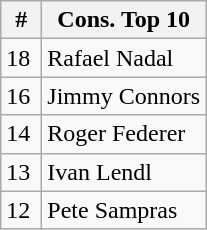<table class="wikitable" style="display:inline-table;">
<tr>
<th width=20>#</th>
<th>Cons. Top 10</th>
</tr>
<tr>
<td>18</td>
<td> Rafael Nadal</td>
</tr>
<tr>
<td>16</td>
<td> Jimmy Connors</td>
</tr>
<tr>
<td>14</td>
<td> Roger Federer</td>
</tr>
<tr>
<td>13</td>
<td> Ivan Lendl</td>
</tr>
<tr>
<td>12</td>
<td> Pete Sampras</td>
</tr>
</table>
